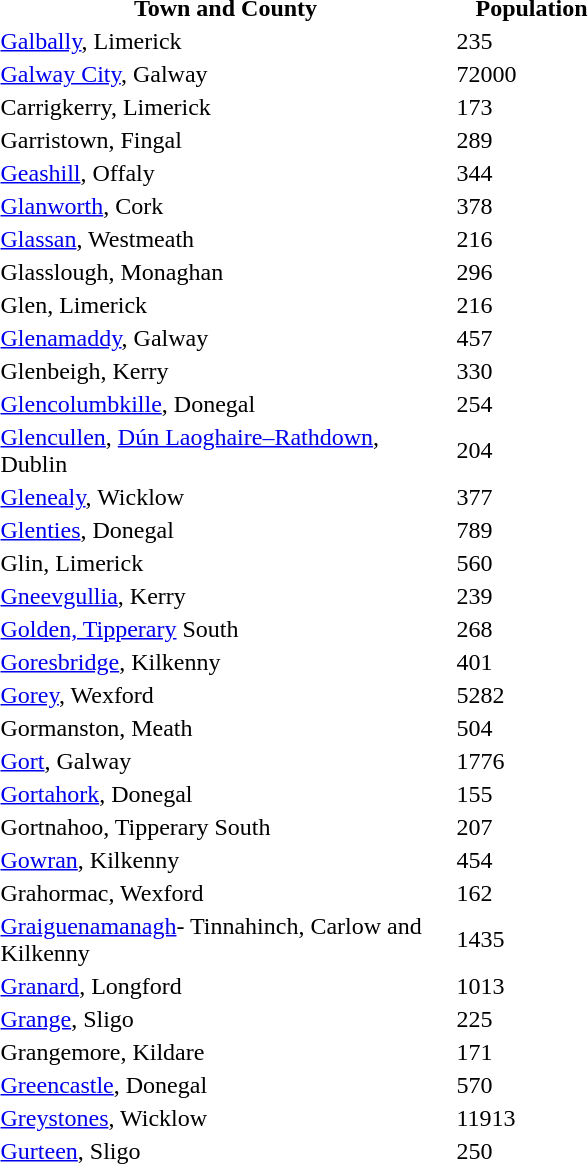<table>
<tr>
<th style="width:300px;align:left;">Town and County</th>
<th style="width:100px;align:right;">Population</th>
</tr>
<tr>
<td><a href='#'>Galbally</a>, Limerick</td>
<td>235</td>
</tr>
<tr>
<td><a href='#'>Galway City</a>, Galway</td>
<td>72000</td>
</tr>
<tr>
<td>Carrigkerry, Limerick</td>
<td>173</td>
</tr>
<tr>
<td>Garristown, Fingal</td>
<td>289</td>
</tr>
<tr>
<td><a href='#'>Geashill</a>, Offaly</td>
<td>344</td>
</tr>
<tr>
<td><a href='#'>Glanworth</a>, Cork</td>
<td>378</td>
</tr>
<tr>
<td><a href='#'>Glassan</a>, Westmeath</td>
<td>216</td>
</tr>
<tr>
<td>Glasslough, Monaghan</td>
<td>296</td>
</tr>
<tr>
<td>Glen, Limerick</td>
<td>216</td>
</tr>
<tr>
<td><a href='#'>Glenamaddy</a>, Galway</td>
<td>457</td>
</tr>
<tr>
<td>Glenbeigh, Kerry</td>
<td>330</td>
</tr>
<tr>
<td><a href='#'>Glencolumbkille</a>, Donegal</td>
<td>254</td>
</tr>
<tr>
<td><a href='#'>Glencullen</a>, <a href='#'>Dún Laoghaire–Rathdown</a>, Dublin</td>
<td>204</td>
</tr>
<tr>
<td><a href='#'>Glenealy</a>, Wicklow</td>
<td>377</td>
</tr>
<tr>
<td><a href='#'>Glenties</a>, Donegal</td>
<td>789</td>
</tr>
<tr>
<td>Glin, Limerick</td>
<td>560</td>
</tr>
<tr>
<td><a href='#'>Gneevgullia</a>, Kerry</td>
<td>239</td>
</tr>
<tr>
<td><a href='#'>Golden, Tipperary</a> South</td>
<td>268</td>
</tr>
<tr>
<td><a href='#'>Goresbridge</a>, Kilkenny</td>
<td>401</td>
</tr>
<tr>
<td><a href='#'>Gorey</a>, Wexford</td>
<td>5282</td>
</tr>
<tr>
<td>Gormanston, Meath</td>
<td>504</td>
</tr>
<tr>
<td><a href='#'>Gort</a>, Galway</td>
<td>1776</td>
</tr>
<tr>
<td><a href='#'>Gortahork</a>, Donegal</td>
<td>155</td>
</tr>
<tr>
<td>Gortnahoo, Tipperary South</td>
<td>207</td>
</tr>
<tr>
<td><a href='#'>Gowran</a>, Kilkenny</td>
<td>454</td>
</tr>
<tr>
<td>Grahormac, Wexford</td>
<td>162</td>
</tr>
<tr>
<td><a href='#'>Graiguenamanagh</a>- Tinnahinch, Carlow and Kilkenny</td>
<td>1435</td>
</tr>
<tr>
<td><a href='#'>Granard</a>, Longford</td>
<td>1013</td>
</tr>
<tr>
<td><a href='#'>Grange</a>, Sligo</td>
<td>225</td>
</tr>
<tr>
<td>Grangemore, Kildare</td>
<td>171</td>
</tr>
<tr>
<td><a href='#'>Greencastle</a>, Donegal</td>
<td>570</td>
</tr>
<tr>
<td><a href='#'>Greystones</a>, Wicklow</td>
<td>11913</td>
</tr>
<tr>
<td><a href='#'>Gurteen</a>, Sligo</td>
<td>250</td>
</tr>
</table>
